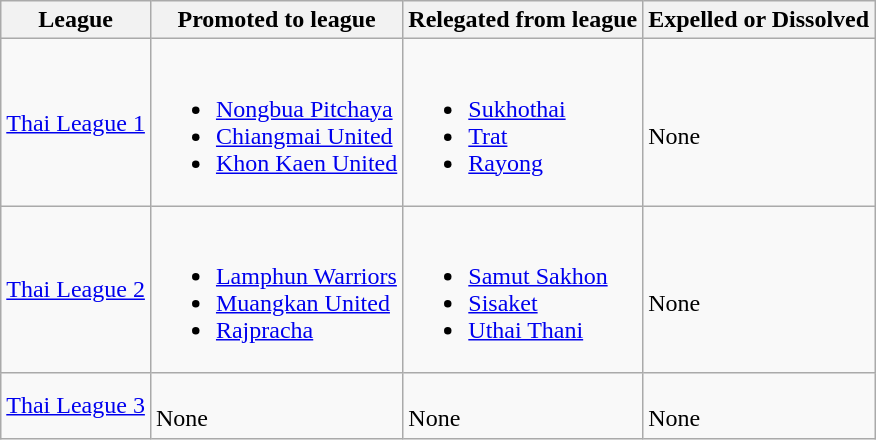<table class="wikitable">
<tr>
<th>League</th>
<th>Promoted to league</th>
<th>Relegated from league</th>
<th>Expelled or Dissolved</th>
</tr>
<tr>
<td><a href='#'>Thai League 1</a></td>
<td><br><ul><li><a href='#'>Nongbua Pitchaya</a></li><li><a href='#'>Chiangmai United</a></li><li><a href='#'>Khon Kaen United</a></li></ul></td>
<td><br><ul><li><a href='#'>Sukhothai</a></li><li><a href='#'>Trat</a></li><li><a href='#'>Rayong</a></li></ul></td>
<td><br>None</td>
</tr>
<tr>
<td><a href='#'>Thai League 2</a></td>
<td><br><ul><li><a href='#'>Lamphun Warriors</a></li><li><a href='#'>Muangkan United</a></li><li><a href='#'>Rajpracha</a></li></ul></td>
<td><br><ul><li><a href='#'>Samut Sakhon</a></li><li><a href='#'>Sisaket</a></li><li><a href='#'>Uthai Thani</a></li></ul></td>
<td><br>None</td>
</tr>
<tr>
<td><a href='#'>Thai League 3</a></td>
<td><br>None</td>
<td><br>None</td>
<td><br>None</td>
</tr>
</table>
